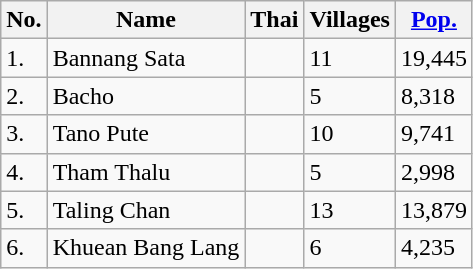<table class="wikitable sortable">
<tr>
<th>No.</th>
<th>Name</th>
<th>Thai</th>
<th>Villages</th>
<th><a href='#'>Pop.</a></th>
</tr>
<tr>
<td>1.</td>
<td>Bannang Sata</td>
<td></td>
<td>11</td>
<td>19,445</td>
</tr>
<tr>
<td>2.</td>
<td>Bacho</td>
<td></td>
<td>5</td>
<td>8,318</td>
</tr>
<tr>
<td>3.</td>
<td>Tano Pute</td>
<td></td>
<td>10</td>
<td>9,741</td>
</tr>
<tr>
<td>4.</td>
<td>Tham Thalu</td>
<td></td>
<td>5</td>
<td>2,998</td>
</tr>
<tr>
<td>5.</td>
<td>Taling Chan</td>
<td></td>
<td>13</td>
<td>13,879</td>
</tr>
<tr>
<td>6.</td>
<td>Khuean Bang Lang</td>
<td></td>
<td>6</td>
<td>4,235</td>
</tr>
</table>
